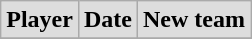<table class="wikitable">
<tr align="center"  bgcolor="#dddddd">
<td><strong>Player</strong></td>
<td><strong>Date</strong></td>
<td><strong>New team</strong></td>
</tr>
<tr>
</tr>
</table>
